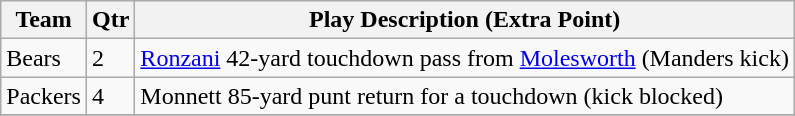<table class="wikitable">
<tr>
<th><strong>Team</strong></th>
<th><strong>Qtr</strong></th>
<th><strong>Play Description (Extra Point)</strong></th>
</tr>
<tr>
<td>Bears</td>
<td>2</td>
<td><a href='#'>Ronzani</a> 42-yard touchdown pass from <a href='#'>Molesworth</a> (Manders kick)</td>
</tr>
<tr>
<td>Packers</td>
<td>4</td>
<td>Monnett 85-yard punt return for a touchdown (kick blocked)</td>
</tr>
<tr>
</tr>
</table>
